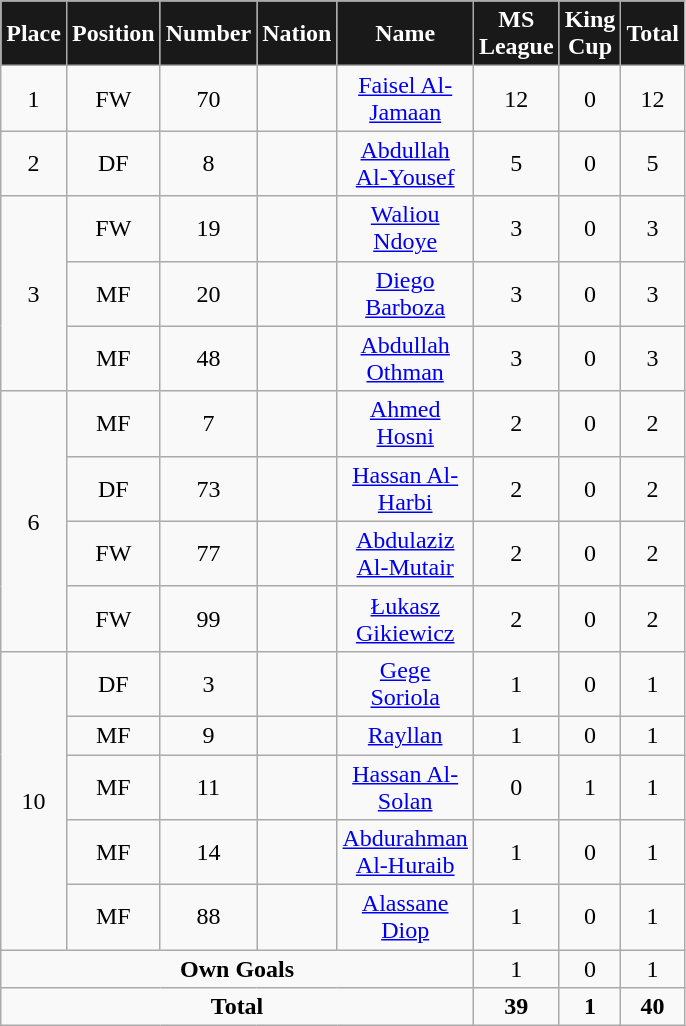<table class="wikitable"  style="text-align:center; font-size:100%; ">
<tr>
<th style="background:#191919; color:white; width:0px;">Place</th>
<th style="background:#191919; color:white; width:0px;">Position</th>
<th style="background:#191919; color:white; width:0px;">Number</th>
<th style="background:#191919; color:white; width:0px;">Nation</th>
<th style="background:#191919; color:white; width:0px;">Name</th>
<th style="background:#191919; color:white; width:00px;">MS League</th>
<th style="background:#191919; color:white; width:00px;">King Cup</th>
<th style="background:#191919; color:white; width:00px;"><strong>Total</strong></th>
</tr>
<tr>
<td>1</td>
<td>FW</td>
<td>70</td>
<td></td>
<td><a href='#'>Faisel Al-Jamaan</a></td>
<td>12</td>
<td>0</td>
<td>12</td>
</tr>
<tr>
<td>2</td>
<td>DF</td>
<td>8</td>
<td></td>
<td><a href='#'>Abdullah Al-Yousef</a></td>
<td>5</td>
<td>0</td>
<td>5</td>
</tr>
<tr>
<td rowspan="3">3</td>
<td>FW</td>
<td>19</td>
<td></td>
<td><a href='#'>Waliou Ndoye</a></td>
<td>3</td>
<td>0</td>
<td>3</td>
</tr>
<tr>
<td>MF</td>
<td>20</td>
<td></td>
<td><a href='#'>Diego Barboza</a></td>
<td>3</td>
<td>0</td>
<td>3</td>
</tr>
<tr>
<td>MF</td>
<td>48</td>
<td></td>
<td><a href='#'>Abdullah Othman</a></td>
<td>3</td>
<td>0</td>
<td>3</td>
</tr>
<tr>
<td rowspan="4">6</td>
<td>MF</td>
<td>7</td>
<td></td>
<td><a href='#'>Ahmed Hosni</a></td>
<td>2</td>
<td>0</td>
<td>2</td>
</tr>
<tr>
<td>DF</td>
<td>73</td>
<td></td>
<td><a href='#'>Hassan Al-Harbi</a></td>
<td>2</td>
<td>0</td>
<td>2</td>
</tr>
<tr>
<td>FW</td>
<td>77</td>
<td></td>
<td><a href='#'>Abdulaziz Al-Mutair</a></td>
<td>2</td>
<td>0</td>
<td>2</td>
</tr>
<tr>
<td>FW</td>
<td>99</td>
<td></td>
<td><a href='#'>Łukasz Gikiewicz</a></td>
<td>2</td>
<td>0</td>
<td>2</td>
</tr>
<tr>
<td rowspan="5">10</td>
<td>DF</td>
<td>3</td>
<td></td>
<td><a href='#'>Gege Soriola</a></td>
<td>1</td>
<td>0</td>
<td>1</td>
</tr>
<tr>
<td>MF</td>
<td>9</td>
<td></td>
<td><a href='#'>Rayllan</a></td>
<td>1</td>
<td>0</td>
<td>1</td>
</tr>
<tr>
<td>MF</td>
<td>11</td>
<td></td>
<td><a href='#'>Hassan Al-Solan</a></td>
<td>0</td>
<td>1</td>
<td>1</td>
</tr>
<tr>
<td>MF</td>
<td>14</td>
<td></td>
<td><a href='#'>Abdurahman Al-Huraib</a></td>
<td>1</td>
<td>0</td>
<td>1</td>
</tr>
<tr>
<td>MF</td>
<td>88</td>
<td></td>
<td><a href='#'>Alassane Diop</a></td>
<td>1</td>
<td>0</td>
<td>1</td>
</tr>
<tr>
<td colspan=5><strong>Own Goals</strong></td>
<td>1</td>
<td>0</td>
<td>1</td>
</tr>
<tr>
<td colspan=5><strong>Total</strong></td>
<td><strong>39</strong></td>
<td><strong>1</strong></td>
<td><strong>40</strong></td>
</tr>
</table>
